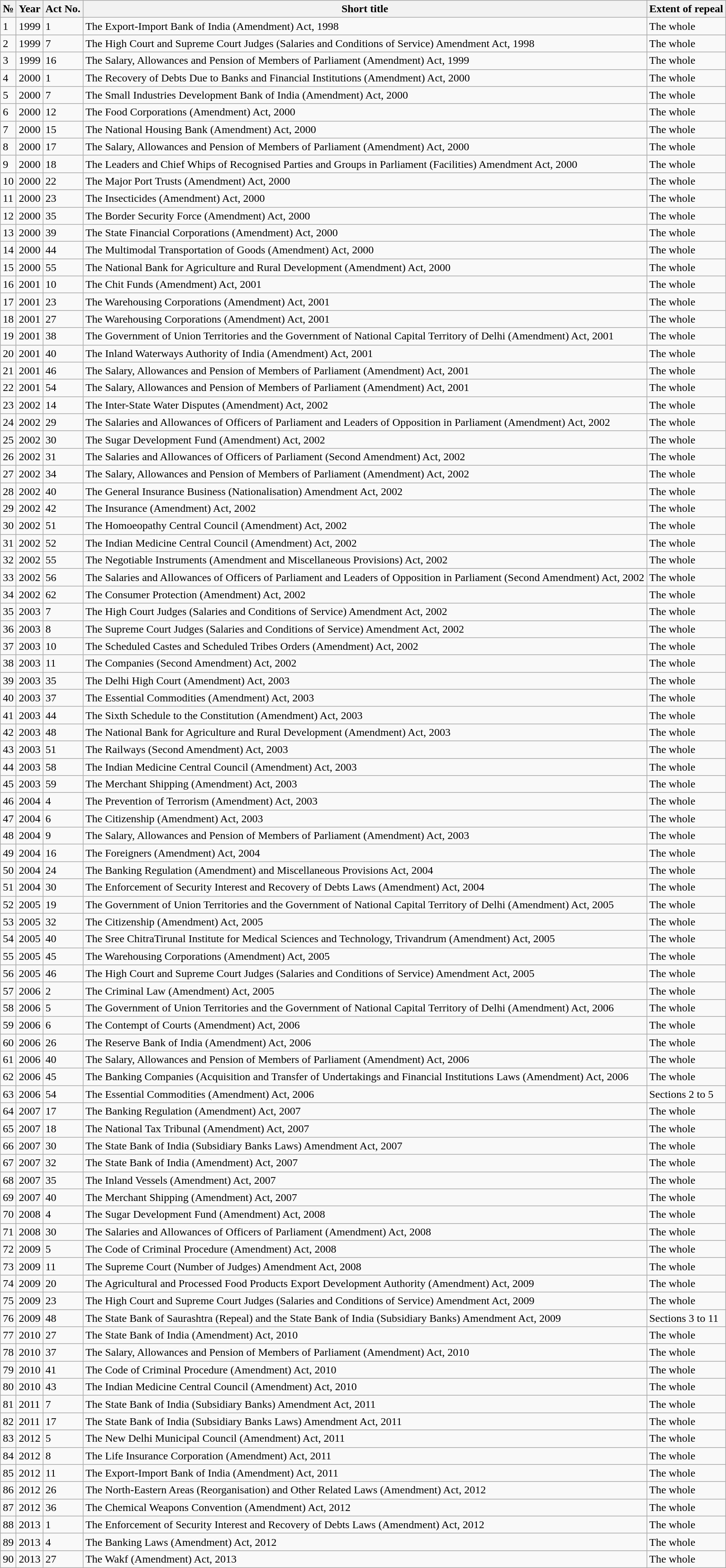<table class="wikitable sortable">
<tr>
<th>№</th>
<th>Year</th>
<th>Act No.</th>
<th>Short title</th>
<th>Extent of repeal</th>
</tr>
<tr>
<td>1</td>
<td>1999</td>
<td>1</td>
<td>The Export-Import Bank of India (Amendment) Act, 1998</td>
<td>The whole</td>
</tr>
<tr>
<td>2</td>
<td>1999</td>
<td>7</td>
<td>The High Court and Supreme Court Judges (Salaries and Conditions of Service) Amendment Act, 1998</td>
<td>The whole</td>
</tr>
<tr>
<td>3</td>
<td>1999</td>
<td>16</td>
<td>The Salary, Allowances and Pension of Members of Parliament (Amendment) Act, 1999</td>
<td>The whole</td>
</tr>
<tr>
<td>4</td>
<td>2000</td>
<td>1</td>
<td>The Recovery of Debts Due to Banks and Financial Institutions (Amendment) Act, 2000</td>
<td>The whole</td>
</tr>
<tr>
<td>5</td>
<td>2000</td>
<td>7</td>
<td>The Small Industries Development Bank of India (Amendment) Act, 2000</td>
<td>The whole</td>
</tr>
<tr>
<td>6</td>
<td>2000</td>
<td>12</td>
<td>The Food Corporations (Amendment) Act, 2000</td>
<td>The whole</td>
</tr>
<tr>
<td>7</td>
<td>2000</td>
<td>15</td>
<td>The National Housing Bank (Amendment) Act, 2000</td>
<td>The whole</td>
</tr>
<tr>
<td>8</td>
<td>2000</td>
<td>17</td>
<td>The Salary, Allowances and Pension of Members of Parliament (Amendment) Act, 2000</td>
<td>The whole</td>
</tr>
<tr>
<td>9</td>
<td>2000</td>
<td>18</td>
<td>The Leaders and Chief Whips of Recognised Parties and Groups in Parliament (Facilities) Amendment Act, 2000</td>
<td>The whole</td>
</tr>
<tr>
<td>10</td>
<td>2000</td>
<td>22</td>
<td>The Major Port Trusts (Amendment) Act, 2000</td>
<td>The whole</td>
</tr>
<tr>
<td>11</td>
<td>2000</td>
<td>23</td>
<td>The Insecticides (Amendment) Act, 2000</td>
<td>The whole</td>
</tr>
<tr>
<td>12</td>
<td>2000</td>
<td>35</td>
<td>The Border Security Force (Amendment) Act, 2000</td>
<td>The whole</td>
</tr>
<tr>
<td>13</td>
<td>2000</td>
<td>39</td>
<td>The State Financial Corporations (Amendment) Act, 2000</td>
<td>The whole</td>
</tr>
<tr>
<td>14</td>
<td>2000</td>
<td>44</td>
<td>The Multimodal Transportation of Goods (Amendment) Act, 2000</td>
<td>The whole</td>
</tr>
<tr>
<td>15</td>
<td>2000</td>
<td>55</td>
<td>The National Bank for Agriculture and Rural Development (Amendment) Act, 2000</td>
<td>The whole</td>
</tr>
<tr>
<td>16</td>
<td>2001</td>
<td>10</td>
<td>The Chit Funds (Amendment) Act, 2001</td>
<td>The whole</td>
</tr>
<tr>
<td>17</td>
<td>2001</td>
<td>23</td>
<td>The Warehousing Corporations (Amendment) Act, 2001</td>
<td>The whole</td>
</tr>
<tr>
<td>18</td>
<td>2001</td>
<td>27</td>
<td>The Warehousing Corporations (Amendment) Act, 2001</td>
<td>The whole</td>
</tr>
<tr>
<td>19</td>
<td>2001</td>
<td>38</td>
<td>The Government of Union Territories and the Government of National Capital Territory of Delhi (Amendment) Act, 2001</td>
<td>The whole</td>
</tr>
<tr>
<td>20</td>
<td>2001</td>
<td>40</td>
<td>The Inland Waterways Authority of India (Amendment) Act, 2001</td>
<td>The whole</td>
</tr>
<tr>
<td>21</td>
<td>2001</td>
<td>46</td>
<td>The Salary, Allowances and Pension of Members of Parliament (Amendment) Act, 2001</td>
<td>The whole</td>
</tr>
<tr>
<td>22</td>
<td>2001</td>
<td>54</td>
<td>The Salary, Allowances and Pension of Members of Parliament (Amendment) Act, 2001</td>
<td>The whole</td>
</tr>
<tr>
<td>23</td>
<td>2002</td>
<td>14</td>
<td>The Inter-State Water Disputes (Amendment) Act, 2002</td>
<td>The whole</td>
</tr>
<tr>
<td>24</td>
<td>2002</td>
<td>29</td>
<td>The Salaries and Allowances of Officers of Parliament and Leaders of Opposition in Parliament (Amendment) Act, 2002</td>
<td>The whole</td>
</tr>
<tr>
<td>25</td>
<td>2002</td>
<td>30</td>
<td>The Sugar Development Fund (Amendment) Act, 2002</td>
<td>The whole</td>
</tr>
<tr>
<td>26</td>
<td>2002</td>
<td>31</td>
<td>The Salaries and Allowances of Officers of Parliament (Second Amendment) Act, 2002</td>
<td>The whole</td>
</tr>
<tr>
<td>27</td>
<td>2002</td>
<td>34</td>
<td>The Salary, Allowances and Pension of Members of Parliament (Amendment) Act, 2002</td>
<td>The whole</td>
</tr>
<tr>
<td>28</td>
<td>2002</td>
<td>40</td>
<td>The General Insurance Business (Nationalisation) Amendment Act, 2002</td>
<td>The whole</td>
</tr>
<tr>
<td>29</td>
<td>2002</td>
<td>42</td>
<td>The Insurance (Amendment) Act, 2002</td>
<td>The whole</td>
</tr>
<tr>
<td>30</td>
<td>2002</td>
<td>51</td>
<td>The Homoeopathy Central Council (Amendment) Act, 2002</td>
<td>The whole</td>
</tr>
<tr>
<td>31</td>
<td>2002</td>
<td>52</td>
<td>The Indian Medicine Central Council (Amendment) Act, 2002</td>
<td>The whole</td>
</tr>
<tr>
<td>32</td>
<td>2002</td>
<td>55</td>
<td>The Negotiable Instruments (Amendment and Miscellaneous Provisions) Act, 2002</td>
<td>The whole</td>
</tr>
<tr>
<td>33</td>
<td>2002</td>
<td>56</td>
<td>The Salaries and Allowances of Officers of Parliament and Leaders of Opposition in Parliament (Second Amendment) Act, 2002</td>
<td>The whole</td>
</tr>
<tr>
<td>34</td>
<td>2002</td>
<td>62</td>
<td>The Consumer Protection (Amendment) Act, 2002</td>
<td>The whole</td>
</tr>
<tr>
<td>35</td>
<td>2003</td>
<td>7</td>
<td>The High Court Judges (Salaries and Conditions of Service) Amendment Act, 2002</td>
<td>The whole</td>
</tr>
<tr>
<td>36</td>
<td>2003</td>
<td>8</td>
<td>The Supreme Court Judges (Salaries and Conditions of Service) Amendment Act, 2002</td>
<td>The whole</td>
</tr>
<tr>
<td>37</td>
<td>2003</td>
<td>10</td>
<td>The Scheduled Castes and Scheduled Tribes Orders (Amendment) Act, 2002</td>
<td>The whole</td>
</tr>
<tr>
<td>38</td>
<td>2003</td>
<td>11</td>
<td>The Companies (Second Amendment) Act, 2002</td>
<td>The whole</td>
</tr>
<tr>
<td>39</td>
<td>2003</td>
<td>35</td>
<td>The Delhi High Court (Amendment) Act, 2003</td>
<td>The whole</td>
</tr>
<tr>
<td>40</td>
<td>2003</td>
<td>37</td>
<td>The Essential Commodities (Amendment) Act, 2003</td>
<td>The whole</td>
</tr>
<tr>
<td>41</td>
<td>2003</td>
<td>44</td>
<td>The Sixth Schedule to the Constitution (Amendment) Act, 2003</td>
<td>The whole</td>
</tr>
<tr>
<td>42</td>
<td>2003</td>
<td>48</td>
<td>The National Bank for Agriculture and Rural Development (Amendment) Act, 2003</td>
<td>The whole</td>
</tr>
<tr>
<td>43</td>
<td>2003</td>
<td>51</td>
<td>The Railways (Second Amendment) Act, 2003</td>
<td>The whole</td>
</tr>
<tr>
<td>44</td>
<td>2003</td>
<td>58</td>
<td>The Indian Medicine Central Council (Amendment) Act, 2003</td>
<td>The whole</td>
</tr>
<tr>
<td>45</td>
<td>2003</td>
<td>59</td>
<td>The Merchant Shipping (Amendment) Act, 2003</td>
<td>The whole</td>
</tr>
<tr>
<td>46</td>
<td>2004</td>
<td>4</td>
<td>The Prevention of Terrorism (Amendment) Act, 2003</td>
<td>The whole</td>
</tr>
<tr>
<td>47</td>
<td>2004</td>
<td>6</td>
<td>The Citizenship (Amendment) Act, 2003</td>
<td>The whole</td>
</tr>
<tr>
<td>48</td>
<td>2004</td>
<td>9</td>
<td>The Salary, Allowances and Pension of Members of Parliament (Amendment) Act, 2003</td>
<td>The whole</td>
</tr>
<tr>
<td>49</td>
<td>2004</td>
<td>16</td>
<td>The Foreigners (Amendment) Act, 2004</td>
<td>The whole</td>
</tr>
<tr>
<td>50</td>
<td>2004</td>
<td>24</td>
<td>The Banking Regulation (Amendment) and Miscellaneous Provisions Act, 2004</td>
<td>The whole</td>
</tr>
<tr>
<td>51</td>
<td>2004</td>
<td>30</td>
<td>The Enforcement of Security Interest and Recovery of Debts Laws (Amendment) Act, 2004</td>
<td>The whole</td>
</tr>
<tr>
<td>52</td>
<td>2005</td>
<td>19</td>
<td>The Government of Union Territories and the Government of National Capital Territory of Delhi (Amendment) Act, 2005</td>
<td>The whole</td>
</tr>
<tr>
<td>53</td>
<td>2005</td>
<td>32</td>
<td>The Citizenship (Amendment) Act, 2005</td>
<td>The whole</td>
</tr>
<tr>
<td>54</td>
<td>2005</td>
<td>40</td>
<td>The Sree ChitraTirunal Institute for Medical Sciences and Technology, Trivandrum (Amendment) Act, 2005</td>
<td>The whole</td>
</tr>
<tr>
<td>55</td>
<td>2005</td>
<td>45</td>
<td>The Warehousing Corporations (Amendment) Act, 2005</td>
<td>The whole</td>
</tr>
<tr>
<td>56</td>
<td>2005</td>
<td>46</td>
<td>The High Court and Supreme Court Judges (Salaries and Conditions of Service) Amendment Act, 2005</td>
<td>The whole</td>
</tr>
<tr>
<td>57</td>
<td>2006</td>
<td>2</td>
<td>The Criminal Law (Amendment) Act, 2005</td>
<td>The whole</td>
</tr>
<tr>
<td>58</td>
<td>2006</td>
<td>5</td>
<td>The Government of Union Territories and the Government of National Capital Territory of Delhi (Amendment) Act, 2006</td>
<td>The whole</td>
</tr>
<tr>
<td>59</td>
<td>2006</td>
<td>6</td>
<td>The Contempt of Courts (Amendment) Act, 2006</td>
<td>The whole</td>
</tr>
<tr>
<td>60</td>
<td>2006</td>
<td>26</td>
<td>The Reserve Bank of India (Amendment) Act, 2006</td>
<td>The whole</td>
</tr>
<tr>
<td>61</td>
<td>2006</td>
<td>40</td>
<td>The Salary, Allowances and Pension of Members of Parliament (Amendment) Act, 2006</td>
<td>The whole</td>
</tr>
<tr>
<td>62</td>
<td>2006</td>
<td>45</td>
<td>The Banking Companies (Acquisition and Transfer of Undertakings and Financial Institutions Laws (Amendment) Act, 2006</td>
<td>The whole</td>
</tr>
<tr>
<td>63</td>
<td>2006</td>
<td>54</td>
<td>The Essential Commodities (Amendment) Act, 2006</td>
<td>Sections 2 to 5</td>
</tr>
<tr>
<td>64</td>
<td>2007</td>
<td>17</td>
<td>The Banking Regulation (Amendment) Act, 2007</td>
<td>The whole</td>
</tr>
<tr>
<td>65</td>
<td>2007</td>
<td>18</td>
<td>The National Tax Tribunal (Amendment) Act, 2007</td>
<td>The whole</td>
</tr>
<tr>
<td>66</td>
<td>2007</td>
<td>30</td>
<td>The State Bank of India (Subsidiary Banks Laws) Amendment Act, 2007</td>
<td>The whole</td>
</tr>
<tr>
<td>67</td>
<td>2007</td>
<td>32</td>
<td>The State Bank of India (Amendment) Act, 2007</td>
<td>The whole</td>
</tr>
<tr>
<td>68</td>
<td>2007</td>
<td>35</td>
<td>The Inland Vessels (Amendment) Act, 2007</td>
<td>The whole</td>
</tr>
<tr>
<td>69</td>
<td>2007</td>
<td>40</td>
<td>The Merchant Shipping (Amendment) Act, 2007</td>
<td>The whole</td>
</tr>
<tr>
<td>70</td>
<td>2008</td>
<td>4</td>
<td>The Sugar Development Fund (Amendment) Act, 2008</td>
<td>The whole</td>
</tr>
<tr>
<td>71</td>
<td>2008</td>
<td>30</td>
<td>The Salaries and Allowances of Officers of Parliament (Amendment) Act, 2008</td>
<td>The whole</td>
</tr>
<tr>
<td>72</td>
<td>2009</td>
<td>5</td>
<td>The Code of Criminal Procedure (Amendment) Act, 2008</td>
<td>The whole</td>
</tr>
<tr>
<td>73</td>
<td>2009</td>
<td>11</td>
<td>The Supreme Court (Number of Judges) Amendment Act, 2008</td>
<td>The whole</td>
</tr>
<tr>
<td>74</td>
<td>2009</td>
<td>20</td>
<td>The Agricultural and Processed Food Products Export Development Authority (Amendment) Act, 2009</td>
<td>The whole</td>
</tr>
<tr>
<td>75</td>
<td>2009</td>
<td>23</td>
<td>The High Court and Supreme Court Judges (Salaries and Conditions of Service) Amendment Act, 2009</td>
<td>The whole</td>
</tr>
<tr>
<td>76</td>
<td>2009</td>
<td>48</td>
<td>The State Bank of Saurashtra (Repeal) and the State Bank of India (Subsidiary Banks) Amendment Act, 2009</td>
<td>Sections 3 to 11</td>
</tr>
<tr>
<td>77</td>
<td>2010</td>
<td>27</td>
<td>The State Bank of India (Amendment) Act, 2010</td>
<td>The whole</td>
</tr>
<tr>
<td>78</td>
<td>2010</td>
<td>37</td>
<td>The Salary, Allowances and Pension of Members of Parliament (Amendment) Act, 2010</td>
<td>The whole</td>
</tr>
<tr>
<td>79</td>
<td>2010</td>
<td>41</td>
<td>The Code of Criminal Procedure (Amendment) Act, 2010</td>
<td>The whole</td>
</tr>
<tr>
<td>80</td>
<td>2010</td>
<td>43</td>
<td>The Indian Medicine Central Council (Amendment) Act, 2010</td>
<td>The whole</td>
</tr>
<tr>
<td>81</td>
<td>2011</td>
<td>7</td>
<td>The State Bank of India (Subsidiary Banks) Amendment Act, 2011</td>
<td>The whole</td>
</tr>
<tr>
<td>82</td>
<td>2011</td>
<td>17</td>
<td>The State Bank of India (Subsidiary Banks Laws) Amendment Act, 2011</td>
<td>The whole</td>
</tr>
<tr>
<td>83</td>
<td>2012</td>
<td>5</td>
<td>The New Delhi Municipal Council (Amendment) Act, 2011</td>
<td>The whole</td>
</tr>
<tr>
<td>84</td>
<td>2012</td>
<td>8</td>
<td>The Life Insurance Corporation (Amendment) Act, 2011</td>
<td>The whole</td>
</tr>
<tr>
<td>85</td>
<td>2012</td>
<td>11</td>
<td>The Export-Import Bank of India (Amendment) Act, 2011</td>
<td>The whole</td>
</tr>
<tr>
<td>86</td>
<td>2012</td>
<td>26</td>
<td>The North-Eastern Areas (Reorganisation) and Other Related Laws (Amendment) Act, 2012</td>
<td>The whole</td>
</tr>
<tr>
<td>87</td>
<td>2012</td>
<td>36</td>
<td>The Chemical Weapons Convention (Amendment) Act, 2012</td>
<td>The whole</td>
</tr>
<tr>
<td>88</td>
<td>2013</td>
<td>1</td>
<td>The Enforcement of Security Interest and Recovery of Debts Laws (Amendment) Act, 2012</td>
<td>The whole</td>
</tr>
<tr>
<td>89</td>
<td>2013</td>
<td>4</td>
<td>The Banking Laws (Amendment) Act, 2012</td>
<td>The whole</td>
</tr>
<tr>
<td>90</td>
<td>2013</td>
<td>27</td>
<td>The Wakf (Amendment) Act, 2013</td>
<td>The whole</td>
</tr>
</table>
